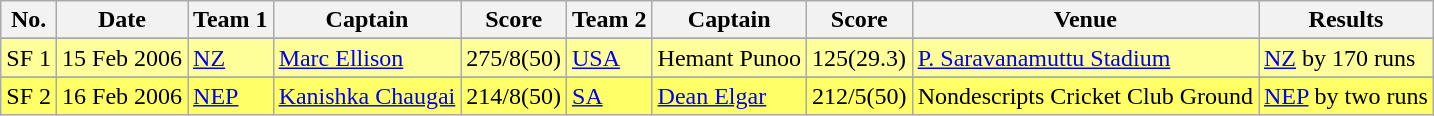<table class="wikitable">
<tr>
<th>No.</th>
<th>Date</th>
<th>Team 1</th>
<th>Captain</th>
<th>Score</th>
<th>Team 2</th>
<th>Captain</th>
<th>Score</th>
<th>Venue</th>
<th>Results</th>
</tr>
<tr>
</tr>
<tr bgcolor="FFFF99">
<td>SF 1</td>
<td>15 Feb 2006</td>
<td><a href='#'>NZ</a></td>
<td><a href='#'>Marc Ellison</a></td>
<td>275/8(50)</td>
<td><a href='#'>USA</a></td>
<td>Hemant Punoo</td>
<td>125(29.3)</td>
<td><a href='#'>P. Saravanamuttu Stadium</a></td>
<td><a href='#'>NZ</a> by 170 runs</td>
</tr>
<tr>
</tr>
<tr bgcolor="FFFF66">
<td>SF 2</td>
<td>16 Feb 2006</td>
<td><a href='#'>NEP</a></td>
<td><a href='#'>Kanishka Chaugai</a></td>
<td>214/8(50)</td>
<td><a href='#'>SA</a></td>
<td><a href='#'>Dean Elgar</a></td>
<td>212/5(50)</td>
<td>Nondescripts Cricket Club Ground</td>
<td><a href='#'>NEP</a> by two runs</td>
</tr>
</table>
